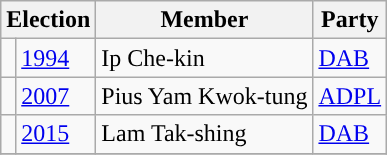<table class="wikitable">
<tr>
<th colspan="2">Election</th>
<th>Member</th>
<th>Party</th>
</tr>
<tr>
<td style="background-color:"></td>
<td><a href='#'>1994</a></td>
<td>Ip Che-kin</td>
<td><a href='#'>DAB</a></td>
</tr>
<tr>
<td style="background-color:"></td>
<td><a href='#'>2007</a></td>
<td>Pius Yam Kwok-tung</td>
<td><a href='#'>ADPL</a></td>
</tr>
<tr>
<td style="background-color:"></td>
<td><a href='#'>2015</a></td>
<td>Lam Tak-shing</td>
<td><a href='#'>DAB</a></td>
</tr>
<tr>
</tr>
</table>
